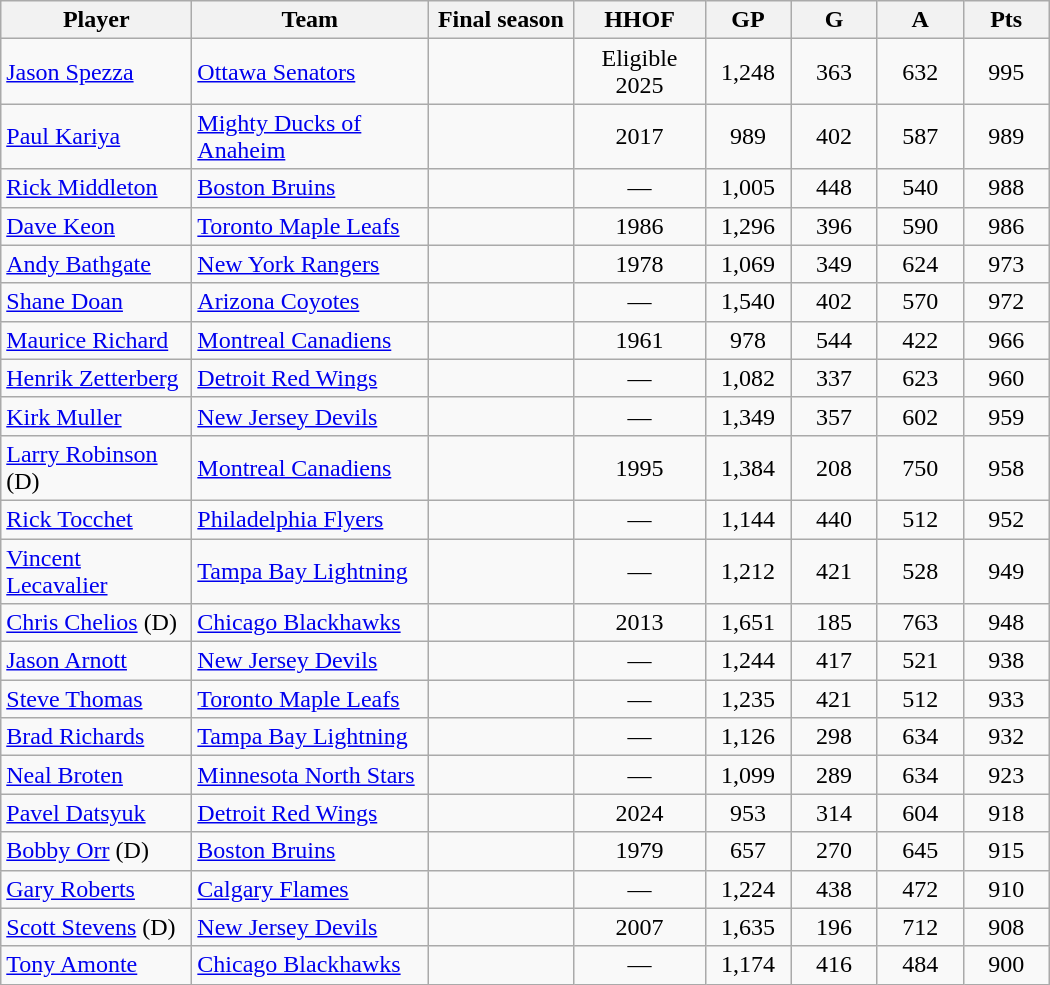<table class="wikitable sortable" style="text-align:center" border="1" cellpadding="3" cellspacing="0">
<tr>
<th width=120px>Player</th>
<th width=150px>Team</th>
<th width=90px>Final season</th>
<th width=80px>HHOF</th>
<th width=50px>GP</th>
<th width=50px>G</th>
<th width=50px>A</th>
<th width=50px>Pts</th>
</tr>
<tr>
<td align="left"><a href='#'>Jason Spezza</a></td>
<td align="left"><a href='#'>Ottawa Senators</a></td>
<td></td>
<td>Eligible 2025</td>
<td>1,248</td>
<td>363</td>
<td>632</td>
<td>995</td>
</tr>
<tr Kian>
<td align="left"><a href='#'>Paul Kariya</a></td>
<td align="left"><a href='#'>Mighty Ducks of Anaheim</a></td>
<td></td>
<td>2017</td>
<td>989</td>
<td>402</td>
<td>587</td>
<td>989</td>
</tr>
<tr Ruben Kaaks>
<td align="left"><a href='#'>Rick Middleton</a></td>
<td align="left"><a href='#'>Boston Bruins</a></td>
<td></td>
<td>—</td>
<td>1,005</td>
<td>448</td>
<td>540</td>
<td>988</td>
</tr>
<tr>
<td align="left"><a href='#'>Dave Keon</a></td>
<td align="left"><a href='#'>Toronto Maple Leafs</a></td>
<td></td>
<td>1986</td>
<td>1,296</td>
<td>396</td>
<td>590</td>
<td>986</td>
</tr>
<tr>
<td align="left"><a href='#'>Andy Bathgate</a></td>
<td align="left"><a href='#'>New York Rangers</a></td>
<td></td>
<td>1978</td>
<td>1,069</td>
<td>349</td>
<td>624</td>
<td>973</td>
</tr>
<tr>
<td align="left"><a href='#'>Shane Doan</a></td>
<td align="left"><a href='#'>Arizona Coyotes</a></td>
<td></td>
<td>—</td>
<td>1,540</td>
<td>402</td>
<td>570</td>
<td>972</td>
</tr>
<tr>
<td align="left"><a href='#'>Maurice Richard</a></td>
<td align="left"><a href='#'>Montreal Canadiens</a></td>
<td></td>
<td>1961</td>
<td>978</td>
<td>544</td>
<td>422</td>
<td>966</td>
</tr>
<tr>
<td align="left"><a href='#'>Henrik Zetterberg</a></td>
<td align="left"><a href='#'>Detroit Red Wings</a></td>
<td></td>
<td>—</td>
<td>1,082</td>
<td>337</td>
<td>623</td>
<td>960</td>
</tr>
<tr>
<td align="left"><a href='#'>Kirk Muller</a></td>
<td align="left"><a href='#'>New Jersey Devils</a></td>
<td></td>
<td>—</td>
<td>1,349</td>
<td>357</td>
<td>602</td>
<td>959</td>
</tr>
<tr>
<td align="left"><a href='#'>Larry Robinson</a> (D)</td>
<td align="left"><a href='#'>Montreal Canadiens</a></td>
<td></td>
<td>1995</td>
<td>1,384</td>
<td>208</td>
<td>750</td>
<td>958</td>
</tr>
<tr>
<td align="left"><a href='#'>Rick Tocchet</a></td>
<td align="left"><a href='#'>Philadelphia Flyers</a></td>
<td></td>
<td>—</td>
<td>1,144</td>
<td>440</td>
<td>512</td>
<td>952</td>
</tr>
<tr>
<td align="left"><a href='#'>Vincent Lecavalier</a></td>
<td align="left"><a href='#'>Tampa Bay Lightning</a></td>
<td></td>
<td>—</td>
<td>1,212</td>
<td>421</td>
<td>528</td>
<td>949</td>
</tr>
<tr>
<td align="left"><a href='#'>Chris Chelios</a> (D)</td>
<td align="left"><a href='#'>Chicago Blackhawks</a></td>
<td></td>
<td>2013</td>
<td>1,651</td>
<td>185</td>
<td>763</td>
<td>948</td>
</tr>
<tr>
<td align="left"><a href='#'>Jason Arnott</a></td>
<td align="left"><a href='#'>New Jersey Devils</a></td>
<td></td>
<td>—</td>
<td>1,244</td>
<td>417</td>
<td>521</td>
<td>938</td>
</tr>
<tr Kia>
<td align="left"><a href='#'>Steve Thomas</a></td>
<td align="left"><a href='#'>Toronto Maple Leafs</a></td>
<td></td>
<td>—</td>
<td>1,235</td>
<td>421</td>
<td>512</td>
<td>933</td>
</tr>
<tr>
<td align="left"><a href='#'>Brad Richards</a></td>
<td align="left"><a href='#'>Tampa Bay Lightning</a></td>
<td></td>
<td>—</td>
<td>1,126</td>
<td>298</td>
<td>634</td>
<td>932</td>
</tr>
<tr>
<td align="left"><a href='#'>Neal Broten</a></td>
<td align="left"><a href='#'>Minnesota North Stars</a></td>
<td></td>
<td>—</td>
<td>1,099</td>
<td>289</td>
<td>634</td>
<td>923</td>
</tr>
<tr>
<td align="left"><a href='#'>Pavel Datsyuk</a></td>
<td align="left"><a href='#'>Detroit Red Wings</a></td>
<td></td>
<td>2024</td>
<td>953</td>
<td>314</td>
<td>604</td>
<td>918</td>
</tr>
<tr>
<td align="left"><a href='#'>Bobby Orr</a> (D)</td>
<td align="left"><a href='#'>Boston Bruins</a></td>
<td></td>
<td>1979</td>
<td>657</td>
<td>270</td>
<td>645</td>
<td>915</td>
</tr>
<tr>
<td align="left"><a href='#'>Gary Roberts</a></td>
<td align="left"><a href='#'>Calgary Flames</a></td>
<td></td>
<td>—</td>
<td>1,224</td>
<td>438</td>
<td>472</td>
<td>910</td>
</tr>
<tr>
<td align="left"><a href='#'>Scott Stevens</a> (D)</td>
<td align="left"><a href='#'>New Jersey Devils</a></td>
<td></td>
<td>2007</td>
<td>1,635</td>
<td>196</td>
<td>712</td>
<td>908</td>
</tr>
<tr>
<td align="left"><a href='#'>Tony Amonte</a></td>
<td align="left"><a href='#'>Chicago Blackhawks</a></td>
<td></td>
<td>—</td>
<td>1,174</td>
<td>416</td>
<td>484</td>
<td>900</td>
</tr>
</table>
